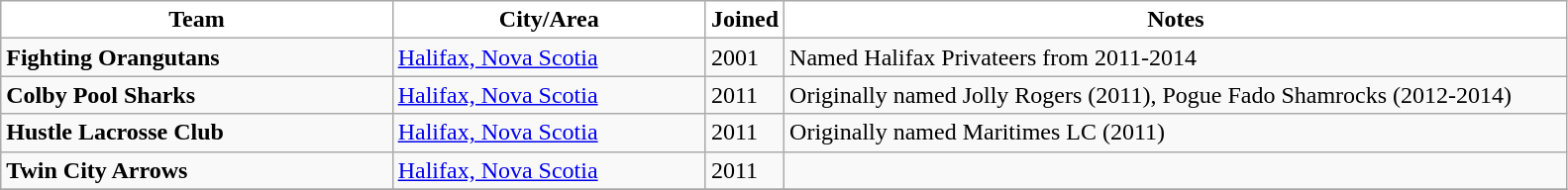<table class="wikitable">
<tr>
<th style="width:25%; background:white">Team</th>
<th style="width:20%; background:white">City/Area</th>
<th style="width:5%; background:white">Joined</th>
<th style="width:50%; background:white">Notes</th>
</tr>
<tr>
<td><strong>Fighting Orangutans</strong></td>
<td><a href='#'>Halifax, Nova Scotia</a></td>
<td>2001</td>
<td>Named Halifax Privateers from 2011-2014</td>
</tr>
<tr>
<td><strong>Colby Pool Sharks</strong></td>
<td><a href='#'>Halifax, Nova Scotia</a></td>
<td>2011</td>
<td>Originally named Jolly Rogers (2011), Pogue Fado Shamrocks (2012-2014)</td>
</tr>
<tr>
<td><strong>Hustle Lacrosse Club</strong></td>
<td><a href='#'>Halifax, Nova Scotia</a></td>
<td>2011</td>
<td>Originally named Maritimes LC (2011)</td>
</tr>
<tr>
<td><strong>Twin City Arrows</strong></td>
<td><a href='#'>Halifax, Nova Scotia</a></td>
<td>2011</td>
<td></td>
</tr>
<tr>
</tr>
</table>
